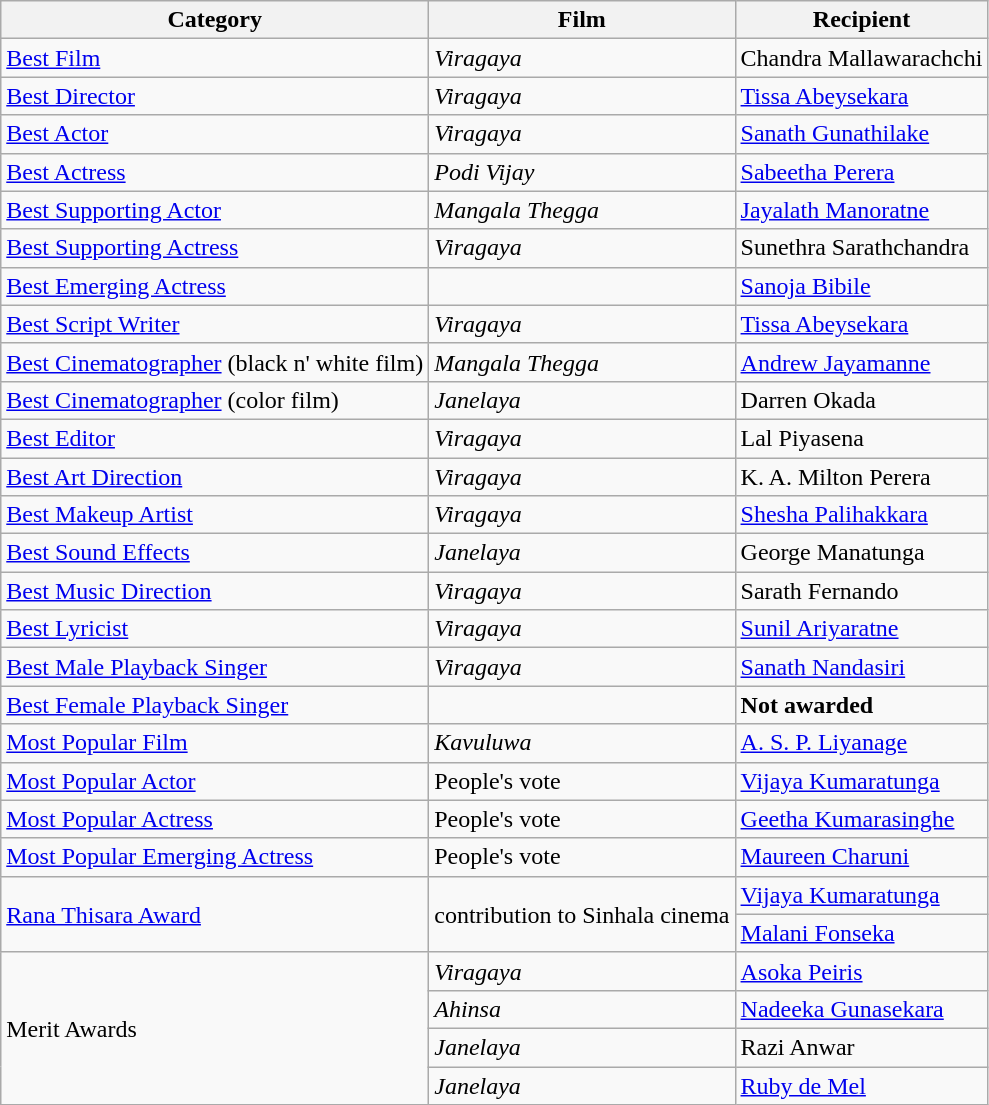<table class="wikitable plainrowheaders sortable">
<tr>
<th scope="col">Category</th>
<th scope="col">Film</th>
<th scope="col">Recipient</th>
</tr>
<tr>
<td><a href='#'>Best Film</a></td>
<td><em>Viragaya</em></td>
<td>Chandra Mallawarachchi</td>
</tr>
<tr>
<td><a href='#'>Best Director</a></td>
<td><em>Viragaya</em></td>
<td><a href='#'>Tissa Abeysekara</a></td>
</tr>
<tr>
<td><a href='#'>Best Actor</a></td>
<td><em>Viragaya</em></td>
<td><a href='#'>Sanath Gunathilake</a></td>
</tr>
<tr>
<td><a href='#'>Best Actress</a></td>
<td><em>Podi Vijay</em></td>
<td><a href='#'>Sabeetha Perera</a></td>
</tr>
<tr>
<td><a href='#'>Best Supporting Actor</a></td>
<td><em>Mangala Thegga</em></td>
<td><a href='#'>Jayalath Manoratne</a></td>
</tr>
<tr>
<td><a href='#'>Best Supporting Actress</a></td>
<td><em>Viragaya</em></td>
<td>Sunethra Sarathchandra</td>
</tr>
<tr>
<td><a href='#'>Best Emerging Actress</a></td>
<td></td>
<td><a href='#'>Sanoja Bibile</a></td>
</tr>
<tr>
<td><a href='#'>Best Script Writer</a></td>
<td><em>Viragaya</em></td>
<td><a href='#'>Tissa Abeysekara</a></td>
</tr>
<tr>
<td><a href='#'>Best Cinematographer</a> (black n' white film)</td>
<td><em>Mangala Thegga</em></td>
<td><a href='#'>Andrew Jayamanne</a></td>
</tr>
<tr>
<td><a href='#'>Best Cinematographer</a> (color film)</td>
<td><em>Janelaya</em></td>
<td>Darren Okada</td>
</tr>
<tr>
<td><a href='#'>Best Editor</a></td>
<td><em>Viragaya</em></td>
<td>Lal Piyasena</td>
</tr>
<tr>
<td><a href='#'>Best Art Direction</a></td>
<td><em>Viragaya</em></td>
<td>K. A. Milton Perera</td>
</tr>
<tr>
<td><a href='#'>Best Makeup Artist</a></td>
<td><em>Viragaya</em></td>
<td><a href='#'>Shesha Palihakkara</a></td>
</tr>
<tr>
<td><a href='#'>Best Sound Effects</a></td>
<td><em>Janelaya</em></td>
<td>George Manatunga</td>
</tr>
<tr>
<td><a href='#'>Best Music Direction</a></td>
<td><em>Viragaya</em></td>
<td>Sarath Fernando</td>
</tr>
<tr>
<td><a href='#'>Best Lyricist</a></td>
<td><em>Viragaya</em></td>
<td><a href='#'>Sunil Ariyaratne</a></td>
</tr>
<tr>
<td><a href='#'>Best Male Playback Singer</a></td>
<td><em>Viragaya</em></td>
<td><a href='#'>Sanath Nandasiri</a></td>
</tr>
<tr>
<td><a href='#'>Best Female Playback Singer</a></td>
<td></td>
<td><strong>Not awarded</strong></td>
</tr>
<tr>
<td><a href='#'>Most Popular Film</a></td>
<td><em>Kavuluwa</em></td>
<td><a href='#'>A. S. P. Liyanage</a></td>
</tr>
<tr>
<td><a href='#'>Most Popular Actor</a></td>
<td>People's vote</td>
<td><a href='#'>Vijaya Kumaratunga</a></td>
</tr>
<tr>
<td><a href='#'>Most Popular Actress</a></td>
<td>People's vote</td>
<td><a href='#'>Geetha Kumarasinghe</a></td>
</tr>
<tr>
<td><a href='#'>Most Popular Emerging Actress</a></td>
<td>People's vote</td>
<td><a href='#'>Maureen Charuni</a></td>
</tr>
<tr>
<td rowspan=2><a href='#'>Rana Thisara Award</a></td>
<td rowspan=2>contribution to Sinhala cinema</td>
<td><a href='#'>Vijaya Kumaratunga</a></td>
</tr>
<tr>
<td><a href='#'>Malani Fonseka</a></td>
</tr>
<tr>
<td rowspan=4>Merit Awards</td>
<td><em>Viragaya</em></td>
<td><a href='#'>Asoka Peiris</a></td>
</tr>
<tr>
<td><em>Ahinsa</em></td>
<td><a href='#'>Nadeeka Gunasekara</a></td>
</tr>
<tr>
<td><em>Janelaya</em></td>
<td>Razi Anwar</td>
</tr>
<tr>
<td><em>Janelaya</em></td>
<td><a href='#'>Ruby de Mel</a></td>
</tr>
</table>
